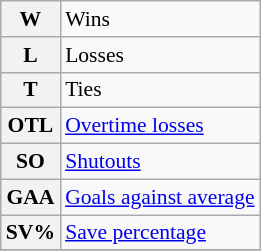<table class="wikitable" style="font-size:90%;">
<tr>
<th>W</th>
<td>Wins</td>
</tr>
<tr>
<th>L</th>
<td>Losses</td>
</tr>
<tr>
<th>T</th>
<td>Ties</td>
</tr>
<tr>
<th>OTL </th>
<td><a href='#'>Overtime losses</a></td>
</tr>
<tr>
<th>SO</th>
<td><a href='#'>Shutouts</a></td>
</tr>
<tr>
<th>GAA</th>
<td><a href='#'>Goals against average</a></td>
</tr>
<tr>
<th>SV%</th>
<td><a href='#'>Save percentage</a></td>
</tr>
<tr>
</tr>
</table>
